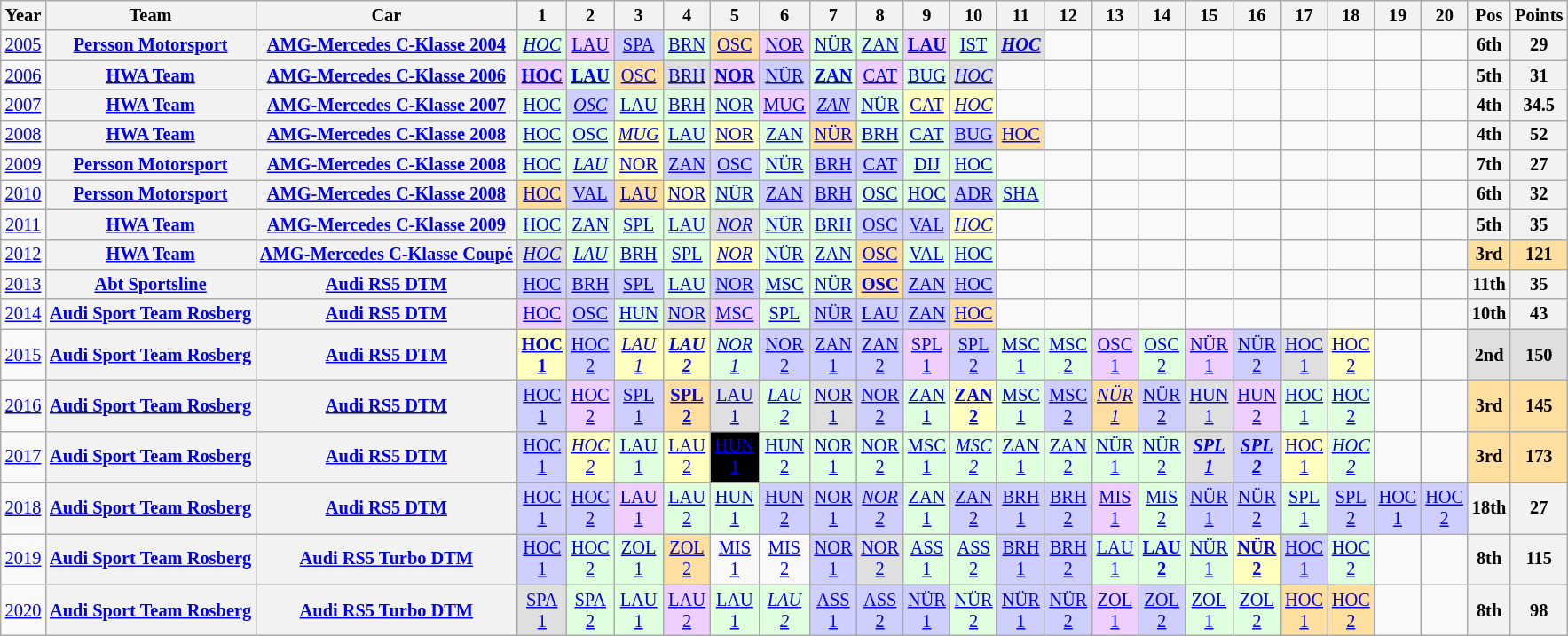<table class="wikitable" style="text-align:center; font-size:85%">
<tr>
<th>Year</th>
<th>Team</th>
<th>Car</th>
<th>1</th>
<th>2</th>
<th>3</th>
<th>4</th>
<th>5</th>
<th>6</th>
<th>7</th>
<th>8</th>
<th>9</th>
<th>10</th>
<th>11</th>
<th>12</th>
<th>13</th>
<th>14</th>
<th>15</th>
<th>16</th>
<th>17</th>
<th>18</th>
<th>19</th>
<th>20</th>
<th>Pos</th>
<th>Points</th>
</tr>
<tr>
<td><a href='#'>2005</a></td>
<th><a href='#'>Persson Motorsport</a></th>
<th><a href='#'>AMG-Mercedes C-Klasse 2004</a></th>
<td style="background:#DFFFDF;"><em><a href='#'>HOC</a></em><br></td>
<td style="background:#EFCFFF;"><a href='#'>LAU</a><br></td>
<td style="background:#CFCFFF;"><a href='#'>SPA</a><br></td>
<td style="background:#DFFFDF;"><a href='#'>BRN</a><br></td>
<td style="background:#FFDF9F;"><a href='#'>OSC</a><br></td>
<td style="background:#EFCFFF;"><a href='#'>NOR</a><br></td>
<td style="background:#DFFFDF;"><a href='#'>NÜR</a><br></td>
<td style="background:#DFFFDF;"><a href='#'>ZAN</a><br></td>
<td style="background:#EFCFFF;"><strong><a href='#'>LAU</a></strong><br></td>
<td style="background:#DFFFDF;"><a href='#'>IST</a><br></td>
<td style="background:#DFDFDF;"><strong><em><a href='#'>HOC</a></em></strong><br></td>
<td></td>
<td></td>
<td></td>
<td></td>
<td></td>
<td></td>
<td></td>
<td></td>
<td></td>
<th>6th</th>
<th>29</th>
</tr>
<tr>
<td><a href='#'>2006</a></td>
<th><a href='#'>HWA Team</a></th>
<th><a href='#'>AMG-Mercedes C-Klasse 2006</a></th>
<td style="background:#EFCFFF;"><strong><a href='#'>HOC</a></strong><br></td>
<td style="background:#DFFFDF;"><strong><a href='#'>LAU</a></strong><br></td>
<td style="background:#FFDF9F;"><a href='#'>OSC</a><br></td>
<td style="background:#DFDFDF;"><a href='#'>BRH</a><br></td>
<td style="background:#EFCFFF;"><strong><a href='#'>NOR</a></strong><br></td>
<td style="background:#CFCFFF;"><a href='#'>NÜR</a><br></td>
<td style="background:#DFFFDF;"><strong><a href='#'>ZAN</a></strong><br></td>
<td style="background:#EFCFFF;"><a href='#'>CAT</a><br></td>
<td style="background:#DFFFDF;"><a href='#'>BUG</a><br></td>
<td style="background:#DFDFDF;"><em><a href='#'>HOC</a></em><br></td>
<td></td>
<td></td>
<td></td>
<td></td>
<td></td>
<td></td>
<td></td>
<td></td>
<td></td>
<td></td>
<th>5th</th>
<th>31</th>
</tr>
<tr>
<td><a href='#'>2007</a></td>
<th><a href='#'>HWA Team</a></th>
<th><a href='#'>AMG-Mercedes C-Klasse 2007</a></th>
<td style="background:#DFFFDF;"><a href='#'>HOC</a><br></td>
<td style="background:#CFCFFF;"><em><a href='#'>OSC</a></em><br></td>
<td style="background:#DFFFDF;"><a href='#'>LAU</a><br></td>
<td style="background:#DFFFDF;"><a href='#'>BRH</a><br></td>
<td style="background:#DFFFDF;"><a href='#'>NOR</a><br></td>
<td style="background:#EFCFFF;"><a href='#'>MUG</a><br></td>
<td style="background:#CFCFFF;"><em><a href='#'>ZAN</a></em><br></td>
<td style="background:#DFFFDF;"><a href='#'>NÜR</a><br></td>
<td style="background:#FFFFBF;"><a href='#'>CAT</a><br></td>
<td style="background:#FFFFBF;"><em><a href='#'>HOC</a></em><br></td>
<td></td>
<td></td>
<td></td>
<td></td>
<td></td>
<td></td>
<td></td>
<td></td>
<td></td>
<td></td>
<th>4th</th>
<th>34.5</th>
</tr>
<tr>
<td><a href='#'>2008</a></td>
<th><a href='#'>HWA Team</a></th>
<th><a href='#'>AMG-Mercedes C-Klasse 2008</a></th>
<td style="background:#DFFFDF;"><a href='#'>HOC</a><br></td>
<td style="background:#DFFFDF;"><a href='#'>OSC</a><br></td>
<td style="background:#FFFFBF;"><em><a href='#'>MUG</a></em><br></td>
<td style="background:#DFFFDF;"><a href='#'>LAU</a><br></td>
<td style="background:#FFFFBF;"><a href='#'>NOR</a><br></td>
<td style="background:#DFFFDF;"><a href='#'>ZAN</a><br></td>
<td style="background:#FFDF9F;"><a href='#'>NÜR</a><br></td>
<td style="background:#DFFFDF;"><a href='#'>BRH</a><br></td>
<td style="background:#DFFFDF;"><a href='#'>CAT</a><br></td>
<td style="background:#CFCFFF;"><a href='#'>BUG</a><br></td>
<td style="background:#FFDF9F;"><a href='#'>HOC</a><br></td>
<td></td>
<td></td>
<td></td>
<td></td>
<td></td>
<td></td>
<td></td>
<td></td>
<td></td>
<th>4th</th>
<th>52</th>
</tr>
<tr>
<td><a href='#'>2009</a></td>
<th><a href='#'>Persson Motorsport</a></th>
<th><a href='#'>AMG-Mercedes C-Klasse 2008</a></th>
<td style="background:#DFFFDF;"><a href='#'>HOC</a><br></td>
<td style="background:#DFFFDF;"><em><a href='#'>LAU</a></em><br></td>
<td style="background:#FFFFBF;"><a href='#'>NOR</a><br></td>
<td style="background:#CFCFFF;"><a href='#'>ZAN</a><br></td>
<td style="background:#CFCFFF;"><a href='#'>OSC</a><br></td>
<td style="background:#DFFFDF;"><a href='#'>NÜR</a><br></td>
<td style="background:#CFCFFF;"><a href='#'>BRH</a><br></td>
<td style="background:#CFCFFF;"><a href='#'>CAT</a><br></td>
<td style="background:#DFFFDF;"><a href='#'>DIJ</a><br></td>
<td style="background:#DFFFDF;"><a href='#'>HOC</a><br></td>
<td></td>
<td></td>
<td></td>
<td></td>
<td></td>
<td></td>
<td></td>
<td></td>
<td></td>
<td></td>
<th>7th</th>
<th>27</th>
</tr>
<tr>
<td><a href='#'>2010</a></td>
<th><a href='#'>Persson Motorsport</a></th>
<th><a href='#'>AMG-Mercedes C-Klasse 2008</a></th>
<td style="background:#FFDF9F;"><a href='#'>HOC</a><br></td>
<td style="background:#CFCFFF;"><a href='#'>VAL</a><br></td>
<td style="background:#FFDF9F;"><a href='#'>LAU</a><br></td>
<td style="background:#FFFFBF;"><a href='#'>NOR</a><br></td>
<td style="background:#DFFFDF;"><a href='#'>NÜR</a><br></td>
<td style="background:#CFCFFF;"><a href='#'>ZAN</a><br></td>
<td style="background:#CFCFFF;"><a href='#'>BRH</a><br></td>
<td style="background:#DFFFDF;"><a href='#'>OSC</a><br></td>
<td style="background:#DFFFDF;"><a href='#'>HOC</a><br></td>
<td style="background:#CFCFFF;"><a href='#'>ADR</a><br></td>
<td style="background:#DFFFDF;"><a href='#'>SHA</a><br></td>
<td></td>
<td></td>
<td></td>
<td></td>
<td></td>
<td></td>
<td></td>
<td></td>
<td></td>
<th>6th</th>
<th>32</th>
</tr>
<tr>
<td><a href='#'>2011</a></td>
<th><a href='#'>HWA Team</a></th>
<th><a href='#'>AMG-Mercedes C-Klasse 2009</a></th>
<td style="background:#DFFFDF;"><a href='#'>HOC</a><br></td>
<td style="background:#DFFFDF;"><a href='#'>ZAN</a><br></td>
<td style="background:#DFFFDF;"><a href='#'>SPL</a><br></td>
<td style="background:#DFFFDF;"><a href='#'>LAU</a><br></td>
<td style="background:#DFDFDF;"><em><a href='#'>NOR</a></em><br></td>
<td style="background:#DFFFDF;"><a href='#'>NÜR</a><br></td>
<td style="background:#DFFFDF;"><a href='#'>BRH</a><br></td>
<td style="background:#CFCFFF;"><a href='#'>OSC</a><br></td>
<td style="background:#CFCFFF;"><a href='#'>VAL</a><br></td>
<td style="background:#FFFFBF;"><em><a href='#'>HOC</a></em><br></td>
<td></td>
<td></td>
<td></td>
<td></td>
<td></td>
<td></td>
<td></td>
<td></td>
<td></td>
<td></td>
<th>5th</th>
<th>35</th>
</tr>
<tr>
<td><a href='#'>2012</a></td>
<th><a href='#'>HWA Team</a></th>
<th><a href='#'>AMG-Mercedes C-Klasse Coupé</a></th>
<td style="background:#DFDFDF;"><em><a href='#'>HOC</a></em><br></td>
<td style="background:#DFFFDF;"><em><a href='#'>LAU</a></em><br></td>
<td style="background:#DFFFDF;"><a href='#'>BRH</a><br></td>
<td style="background:#DFFFDF;"><a href='#'>SPL</a><br></td>
<td style="background:#FFFFBF;"><em><a href='#'>NOR</a></em><br></td>
<td style="background:#DFFFDF;"><a href='#'>NÜR</a><br></td>
<td style="background:#DFFFDF;"><a href='#'>ZAN</a><br></td>
<td style="background:#FFDF9F;"><a href='#'>OSC</a><br></td>
<td style="background:#DFFFDF;"><a href='#'>VAL</a><br></td>
<td style="background:#DFFFDF;"><a href='#'>HOC</a><br></td>
<td></td>
<td></td>
<td></td>
<td></td>
<td></td>
<td></td>
<td></td>
<td></td>
<td></td>
<td></td>
<th style="background:#FFDF9F;">3rd</th>
<th style="background:#FFDF9F;">121</th>
</tr>
<tr>
<td><a href='#'>2013</a></td>
<th><a href='#'>Abt Sportsline</a></th>
<th><a href='#'>Audi RS5 DTM</a></th>
<td style="background:#CFCFFF;"><a href='#'>HOC</a><br></td>
<td style="background:#CFCFFF;"><a href='#'>BRH</a><br></td>
<td style="background:#CFCFFF;"><a href='#'>SPL</a><br></td>
<td style="background:#DFFFDF;"><a href='#'>LAU</a><br></td>
<td style="background:#CFCFFF;"><a href='#'>NOR</a><br></td>
<td style="background:#DFFFDF;"><a href='#'>MSC</a><br></td>
<td style="background:#DFFFDF;"><a href='#'>NÜR</a><br></td>
<td style="background:#FFDF9F;"><strong><a href='#'>OSC</a></strong><br></td>
<td style="background:#CFCFFF;"><a href='#'>ZAN</a><br></td>
<td style="background:#CFCFFF;"><a href='#'>HOC</a><br></td>
<td></td>
<td></td>
<td></td>
<td></td>
<td></td>
<td></td>
<td></td>
<td></td>
<td></td>
<td></td>
<th>11th</th>
<th>35</th>
</tr>
<tr>
<td><a href='#'>2014</a></td>
<th><a href='#'>Audi Sport Team Rosberg</a></th>
<th><a href='#'>Audi RS5 DTM</a></th>
<td style="background:#EFCFFF;"><a href='#'>HOC</a><br></td>
<td style="background:#CFCFFF;"><a href='#'>OSC</a><br></td>
<td style="background:#DFFFDF;"><a href='#'>HUN</a><br></td>
<td style="background:#DFDFDF;"><a href='#'>NOR</a><br></td>
<td style="background:#EFCFFF;"><a href='#'>MSC</a><br></td>
<td style="background:#DFFFDF;"><a href='#'>SPL</a><br></td>
<td style="background:#CFCFFF;"><a href='#'>NÜR</a><br></td>
<td style="background:#CFCFFF;"><a href='#'>LAU</a><br></td>
<td style="background:#CFCFFF;"><a href='#'>ZAN</a><br></td>
<td style="background:#FFDF9F;"><a href='#'>HOC</a><br></td>
<td></td>
<td></td>
<td></td>
<td></td>
<td></td>
<td></td>
<td></td>
<td></td>
<td></td>
<td></td>
<th>10th</th>
<th>43</th>
</tr>
<tr>
<td><a href='#'>2015</a></td>
<th><a href='#'>Audi Sport Team Rosberg</a></th>
<th><a href='#'>Audi RS5 DTM</a></th>
<td style="background:#FFFFBF;"><strong><a href='#'>HOC<br>1</a></strong><br></td>
<td style="background:#CFCFFF;"><a href='#'>HOC<br>2</a><br></td>
<td style="background:#FFFFBF;"><em><a href='#'>LAU<br>1</a></em><br></td>
<td style="background:#FFFFBF;"><strong><em><a href='#'>LAU<br>2</a></em></strong><br></td>
<td style="background:#DFFFDF;"><em><a href='#'>NOR<br>1</a></em><br></td>
<td style="background:#CFCFFF;"><a href='#'>NOR<br>2</a><br></td>
<td style="background:#CFCFFF;"><a href='#'>ZAN<br>1</a><br></td>
<td style="background:#CFCFFF;"><a href='#'>ZAN<br>2</a><br></td>
<td style="background:#EFCFFF;"><a href='#'>SPL<br>1</a><br></td>
<td style="background:#CFCFFF;"><a href='#'>SPL<br>2</a><br></td>
<td style="background:#DFFFDF;"><a href='#'>MSC<br>1</a><br></td>
<td style="background:#DFFFDF;"><a href='#'>MSC<br>2</a><br></td>
<td style="background:#EFCFFF;"><a href='#'>OSC<br>1</a><br></td>
<td style="background:#DFFFDF;"><a href='#'>OSC<br>2</a><br></td>
<td style="background:#EFCFFF;"><a href='#'>NÜR<br>1</a><br></td>
<td style="background:#CFCFFF;"><a href='#'>NÜR<br>2</a><br></td>
<td style="background:#DFDFDF;"><a href='#'>HOC<br>1</a><br></td>
<td style="background:#FFFFBF;"><a href='#'>HOC<br>2</a><br></td>
<td></td>
<td></td>
<th style="background:#DFDFDF;">2nd</th>
<th style="background:#DFDFDF;">150</th>
</tr>
<tr>
<td><a href='#'>2016</a></td>
<th><a href='#'>Audi Sport Team Rosberg</a></th>
<th><a href='#'>Audi RS5 DTM</a></th>
<td style="background:#CFCFFF;"><a href='#'>HOC<br>1</a><br></td>
<td style="background:#EFCFFF;"><a href='#'>HOC<br>2</a><br></td>
<td style="background:#CFCFFF;"><a href='#'>SPL<br>1</a><br></td>
<td style="background:#FFDF9F;"><strong><a href='#'>SPL<br>2</a></strong><br></td>
<td style="background:#DFDFDF;"><a href='#'>LAU<br>1</a><br></td>
<td style="background:#DFFFDF;"><em><a href='#'>LAU<br>2</a></em><br></td>
<td style="background:#DFDFDF;"><a href='#'>NOR<br>1</a><br></td>
<td style="background:#CFCFFF;"><a href='#'>NOR<br>2</a><br></td>
<td style="background:#DFFFDF;"><a href='#'>ZAN<br>1</a><br></td>
<td style="background:#FFFFBF;"><strong><a href='#'>ZAN<br>2</a></strong><br></td>
<td style="background:#DFFFDF;"><a href='#'>MSC<br>1</a><br></td>
<td style="background:#CFCFFF;"><a href='#'>MSC<br>2</a><br></td>
<td style="background:#FFDF9F;"><em><a href='#'>NÜR<br>1</a></em><br></td>
<td style="background:#CFCFFF;"><a href='#'>NÜR<br>2</a><br></td>
<td style="background:#DFDFDF;"><a href='#'>HUN<br>1</a><br></td>
<td style="background:#EFCFFF;"><a href='#'>HUN<br>2</a><br></td>
<td style="background:#DFFFDF;"><a href='#'>HOC<br>1</a><br></td>
<td style="background:#DFFFDF;"><a href='#'>HOC<br>2</a><br></td>
<td></td>
<td></td>
<th style="background:#FFDF9F;">3rd</th>
<th style="background:#FFDF9F;">145</th>
</tr>
<tr>
<td><a href='#'>2017</a></td>
<th><a href='#'>Audi Sport Team Rosberg</a></th>
<th><a href='#'>Audi RS5 DTM</a></th>
<td style="background:#CFCFFF;"><a href='#'>HOC<br>1</a><br></td>
<td style="background:#FFFFBF;"><em><a href='#'>HOC<br>2</a></em><br></td>
<td style="background:#DFFFDF;"><a href='#'>LAU<br>1</a><br></td>
<td style="background:#FFFFBF;"><a href='#'>LAU<br>2</a><br></td>
<td style="background:#000000; color:white"><a href='#'><span>HUN<br>1</span></a><br></td>
<td style="background:#DFFFDF;"><a href='#'>HUN<br>2</a><br></td>
<td style="background:#DFFFDF;"><a href='#'>NOR<br>1</a><br></td>
<td style="background:#DFFFDF;"><a href='#'>NOR<br>2</a><br></td>
<td style="background:#DFFFDF;"><a href='#'>MSC<br>1</a><br></td>
<td style="background:#DFFFDF;"><em><a href='#'>MSC<br>2</a></em><br></td>
<td style="background:#DFFFDF;"><a href='#'>ZAN<br>1</a><br></td>
<td style="background:#DFFFDF;"><a href='#'>ZAN<br>2</a><br></td>
<td style="background:#DFFFDF;"><a href='#'>NÜR<br>1</a><br></td>
<td style="background:#DFFFDF;"><a href='#'>NÜR<br>2</a><br></td>
<td style="background:#DFDFDF;"><strong><em><a href='#'>SPL<br>1</a></em></strong><br></td>
<td style="background:#CFCFFF;"><strong><em><a href='#'>SPL<br>2</a></em></strong><br></td>
<td style="background:#FFFFBF;"><a href='#'>HOC<br>1</a><br></td>
<td style="background:#DFFFDF;"><em><a href='#'>HOC<br>2</a></em><br></td>
<td></td>
<td></td>
<th style="background:#FFDF9F;">3rd</th>
<th style="background:#FFDF9F;">173</th>
</tr>
<tr>
<td><a href='#'>2018</a></td>
<th><a href='#'>Audi Sport Team Rosberg</a></th>
<th><a href='#'>Audi RS5 DTM</a></th>
<td style="background:#CFCFFF;"><a href='#'>HOC<br>1</a><br></td>
<td style="background:#CFCFFF;"><a href='#'>HOC<br>2</a><br></td>
<td style="background:#EFCFFF;"><a href='#'>LAU<br>1</a><br></td>
<td style="background:#DFFFDF;"><a href='#'>LAU<br>2</a><br></td>
<td style="background:#DFFFDF;"><a href='#'>HUN<br>1</a><br></td>
<td style="background:#CFCFFF;"><a href='#'>HUN<br>2</a><br></td>
<td style="background:#CFCFFF;"><a href='#'>NOR<br>1</a><br></td>
<td style="background:#CFCFFF;"><em><a href='#'>NOR<br>2</a></em><br></td>
<td style="background:#DFFFDF;"><a href='#'>ZAN<br>1</a><br></td>
<td style="background:#CFCFFF;"><a href='#'>ZAN<br>2</a><br></td>
<td style="background:#CFCFFF;"><a href='#'>BRH<br>1</a><br></td>
<td style="background:#CFCFFF;"><a href='#'>BRH<br>2</a><br></td>
<td style="background:#EFCFFF;"><a href='#'>MIS<br>1</a><br></td>
<td style="background:#DFFFDF;"><a href='#'>MIS<br>2</a><br></td>
<td style="background:#CFCFFF;"><a href='#'>NÜR<br>1</a><br></td>
<td style="background:#CFCFFF;"><a href='#'>NÜR<br>2</a><br></td>
<td style="background:#DFFFDF;"><a href='#'>SPL<br>1</a><br></td>
<td style="background:#CFCFFF;"><a href='#'>SPL<br>2</a><br></td>
<td style="background:#CFCFFF;"><a href='#'>HOC<br>1</a><br></td>
<td style="background:#CFCFFF;"><a href='#'>HOC<br>2</a><br></td>
<th>18th</th>
<th>27</th>
</tr>
<tr>
<td><a href='#'>2019</a></td>
<th><a href='#'>Audi Sport Team Rosberg</a></th>
<th><a href='#'>Audi RS5 Turbo DTM</a></th>
<td style="background:#CFCFFF;"><a href='#'>HOC<br>1</a><br></td>
<td style="background:#DFFFDF;"><a href='#'>HOC<br>2</a><br></td>
<td style="background:#DFFFDF;"><a href='#'>ZOL<br>1</a><br></td>
<td style="background:#FFDF9F;"><a href='#'>ZOL<br>2</a><br></td>
<td><a href='#'>MIS<br>1</a></td>
<td><a href='#'>MIS<br>2</a></td>
<td style="background:#CFCFFF;"><a href='#'>NOR<br>1</a><br></td>
<td style="background:#DFDFDF;"><a href='#'>NOR<br>2</a><br></td>
<td style="background:#DFFFDF;"><a href='#'>ASS<br>1</a><br></td>
<td style="background:#DFFFDF;"><a href='#'>ASS<br>2</a><br></td>
<td style="background:#CFCFFF;"><a href='#'>BRH<br>1</a><br></td>
<td style="background:#CFCFFF;"><a href='#'>BRH<br>2</a><br></td>
<td style="background:#DFFFDF;"><a href='#'>LAU<br>1</a><br></td>
<td style="background:#DFFFDF;"><strong><a href='#'>LAU<br>2</a></strong><br></td>
<td style="background:#DFFFDF;"><a href='#'>NÜR<br>1</a><br></td>
<td style="background:#FFFFBF;"><strong><a href='#'>NÜR<br>2</a></strong><br></td>
<td style="background:#CFCFFF;"><a href='#'>HOC<br>1</a><br></td>
<td style="background:#DFFFDF;"><a href='#'>HOC<br>2</a><br></td>
<td></td>
<td></td>
<th>8th</th>
<th>115</th>
</tr>
<tr>
<td><a href='#'>2020</a></td>
<th><a href='#'>Audi Sport Team Rosberg</a></th>
<th><a href='#'>Audi RS5 Turbo DTM</a></th>
<td style="background:#DFDFDF;"><a href='#'>SPA<br>1</a><br></td>
<td style="background:#DFFFDF;"><a href='#'>SPA<br>2</a><br></td>
<td style="background:#DFFFDF;"><a href='#'>LAU<br>1</a><br></td>
<td style="background:#EFCFFF;"><a href='#'>LAU<br>2</a><br></td>
<td style="background:#DFFFDF;"><a href='#'>LAU<br>1</a><br></td>
<td style="background:#DFFFDF;"><em><a href='#'>LAU<br>2</a></em><br></td>
<td style="background:#CFCFFF;"><a href='#'>ASS<br>1</a><br></td>
<td style="background:#CFCFFF;"><a href='#'>ASS<br>2</a><br></td>
<td style="background:#CFCFFF;"><a href='#'>NÜR<br>1</a><br></td>
<td style="background:#DFFFDF;"><a href='#'>NÜR<br>2</a><br></td>
<td style="background:#CFCFFF;"><a href='#'>NÜR<br>1</a><br></td>
<td style="background:#CFCFFF;"><a href='#'>NÜR<br>2</a><br></td>
<td style="background:#EFCFFF;"><a href='#'>ZOL<br>1</a><br></td>
<td style="background:#CFCFFF;"><a href='#'>ZOL<br>2</a><br></td>
<td style="background:#DFFFDF;"><a href='#'>ZOL<br>1</a><br></td>
<td style="background:#DFFFDF;"><a href='#'>ZOL<br>2</a><br></td>
<td style="background:#FFDF9F;"><a href='#'>HOC<br>1</a><br></td>
<td style="background:#FFDF9F;"><a href='#'>HOC<br>2</a><br></td>
<td></td>
<td></td>
<th>8th</th>
<th>98</th>
</tr>
</table>
